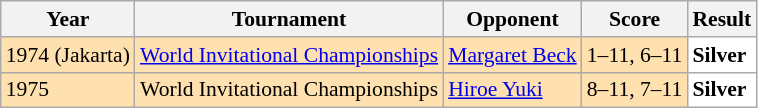<table class="sortable wikitable" style="font-size:90%;">
<tr>
<th>Year</th>
<th>Tournament</th>
<th>Opponent</th>
<th>Score</th>
<th>Result</th>
</tr>
<tr style="background:#FFE0AF">
<td align="left">1974 (Jakarta)</td>
<td align="left"><a href='#'>World Invitational Championships</a></td>
<td align="left"> <a href='#'>Margaret Beck</a></td>
<td align="left">1–11, 6–11</td>
<td style="text-align:left; background:white"> <strong>Silver</strong></td>
</tr>
<tr style="background:#FFE0AF">
<td align="left">1975</td>
<td align="left">World Invitational Championships</td>
<td align="left"> <a href='#'>Hiroe Yuki</a></td>
<td align="left">8–11, 7–11</td>
<td style="text-align:left; background:white"> <strong>Silver</strong></td>
</tr>
</table>
